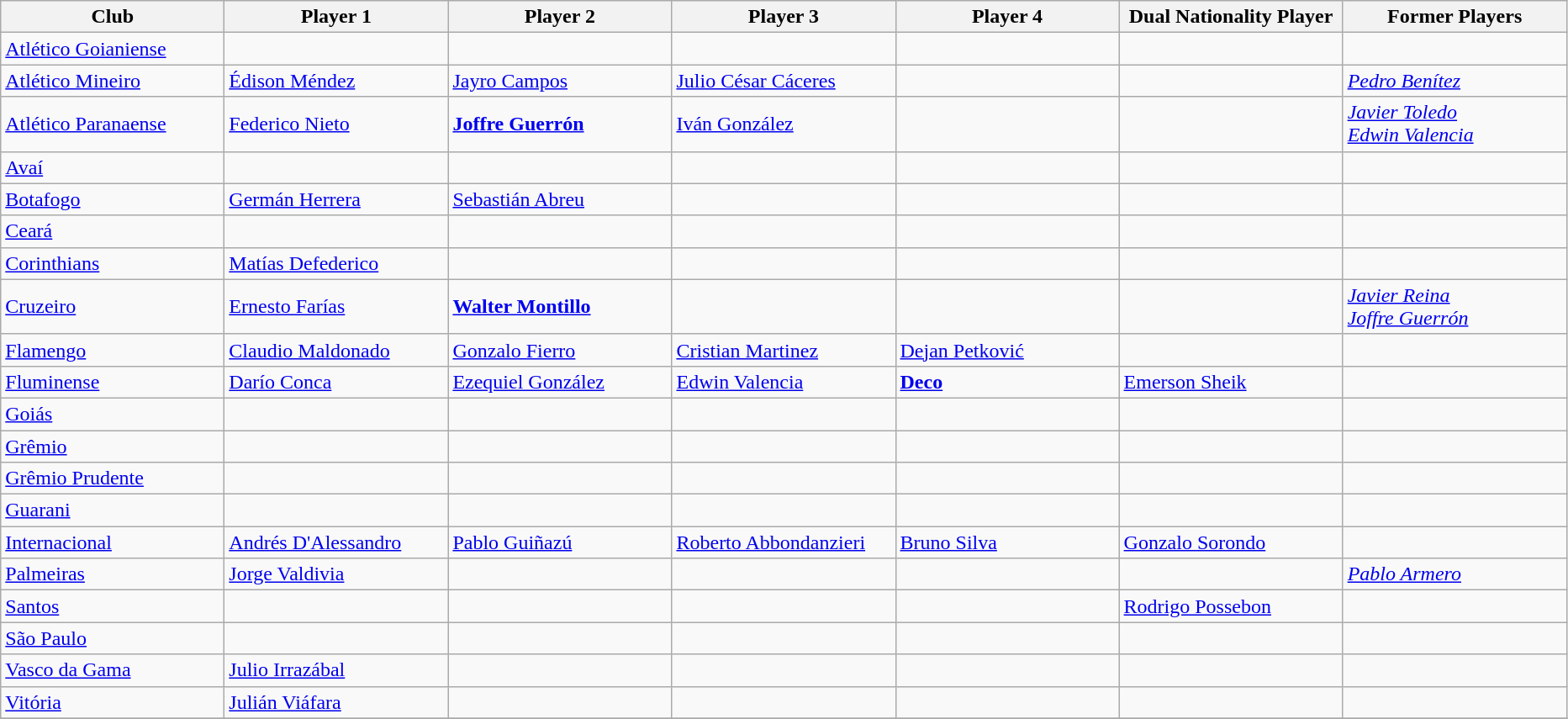<table class="wikitable">
<tr>
<th width="170">Club</th>
<th width="170">Player 1</th>
<th width="170">Player 2</th>
<th width="170">Player 3</th>
<th width="170">Player 4</th>
<th width="170">Dual Nationality Player</th>
<th width="170">Former Players</th>
</tr>
<tr>
<td><a href='#'>Atlético Goianiense</a></td>
<td></td>
<td></td>
<td></td>
<td></td>
<td></td>
<td></td>
</tr>
<tr>
<td><a href='#'>Atlético Mineiro</a></td>
<td> <a href='#'>Édison Méndez</a></td>
<td> <a href='#'>Jayro Campos</a></td>
<td> <a href='#'>Julio César Cáceres</a></td>
<td></td>
<td></td>
<td> <em><a href='#'>Pedro Benítez</a></em></td>
</tr>
<tr>
<td><a href='#'>Atlético Paranaense</a></td>
<td> <a href='#'>Federico Nieto</a></td>
<td> <strong><a href='#'>Joffre Guerrón</a></strong></td>
<td> <a href='#'>Iván González</a></td>
<td></td>
<td></td>
<td> <em><a href='#'>Javier Toledo</a></em> <br>  <em><a href='#'>Edwin Valencia</a></em></td>
</tr>
<tr>
<td><a href='#'>Avaí</a></td>
<td></td>
<td></td>
<td></td>
<td></td>
<td></td>
<td></td>
</tr>
<tr>
<td><a href='#'>Botafogo</a></td>
<td> <a href='#'>Germán Herrera</a></td>
<td> <a href='#'>Sebastián Abreu</a></td>
<td></td>
<td></td>
<td></td>
<td></td>
</tr>
<tr>
<td><a href='#'>Ceará</a></td>
<td></td>
<td></td>
<td></td>
<td></td>
<td></td>
<td></td>
</tr>
<tr>
<td><a href='#'>Corinthians</a></td>
<td> <a href='#'>Matías Defederico</a></td>
<td></td>
<td></td>
<td></td>
<td></td>
<td></td>
</tr>
<tr>
<td><a href='#'>Cruzeiro</a></td>
<td> <a href='#'>Ernesto Farías</a></td>
<td> <strong><a href='#'>Walter Montillo</a></strong></td>
<td></td>
<td></td>
<td></td>
<td> <em><a href='#'>Javier Reina</a></em> <br>  <em><a href='#'>Joffre Guerrón</a></em></td>
</tr>
<tr>
<td><a href='#'>Flamengo</a></td>
<td> <a href='#'>Claudio Maldonado</a></td>
<td> <a href='#'>Gonzalo Fierro</a></td>
<td> <a href='#'>Cristian Martinez</a></td>
<td> <a href='#'>Dejan Petković</a></td>
<td></td>
<td></td>
</tr>
<tr>
<td><a href='#'>Fluminense</a></td>
<td> <a href='#'>Darío Conca</a></td>
<td> <a href='#'>Ezequiel González</a></td>
<td> <a href='#'>Edwin Valencia</a></td>
<td> <strong><a href='#'>Deco</a></strong></td>
<td> <a href='#'>Emerson Sheik</a></td>
<td></td>
</tr>
<tr>
<td><a href='#'>Goiás</a></td>
<td></td>
<td></td>
<td></td>
<td></td>
<td></td>
<td></td>
</tr>
<tr>
<td><a href='#'>Grêmio</a></td>
<td></td>
<td></td>
<td></td>
<td></td>
<td></td>
<td></td>
</tr>
<tr>
<td><a href='#'>Grêmio Prudente</a></td>
<td></td>
<td></td>
<td></td>
<td></td>
<td></td>
<td></td>
</tr>
<tr>
<td><a href='#'>Guarani</a></td>
<td></td>
<td></td>
<td></td>
<td></td>
<td></td>
<td></td>
</tr>
<tr>
<td><a href='#'>Internacional</a></td>
<td> <a href='#'>Andrés D'Alessandro</a></td>
<td> <a href='#'>Pablo Guiñazú</a></td>
<td> <a href='#'>Roberto Abbondanzieri</a></td>
<td> <a href='#'>Bruno Silva</a></td>
<td> <a href='#'>Gonzalo Sorondo</a></td>
<td></td>
</tr>
<tr>
<td><a href='#'>Palmeiras</a></td>
<td> <a href='#'>Jorge Valdivia</a></td>
<td></td>
<td></td>
<td></td>
<td></td>
<td> <em><a href='#'>Pablo Armero</a></em></td>
</tr>
<tr>
<td><a href='#'>Santos</a></td>
<td></td>
<td></td>
<td></td>
<td></td>
<td> <a href='#'>Rodrigo Possebon</a></td>
<td></td>
</tr>
<tr>
<td><a href='#'>São Paulo</a></td>
<td></td>
<td></td>
<td></td>
<td></td>
<td></td>
<td></td>
</tr>
<tr>
<td><a href='#'>Vasco da Gama</a></td>
<td> <a href='#'>Julio Irrazábal</a></td>
<td></td>
<td></td>
<td></td>
<td></td>
<td></td>
</tr>
<tr>
<td><a href='#'>Vitória</a></td>
<td> <a href='#'>Julián Viáfara</a></td>
<td></td>
<td></td>
<td></td>
<td></td>
<td></td>
</tr>
<tr>
</tr>
</table>
